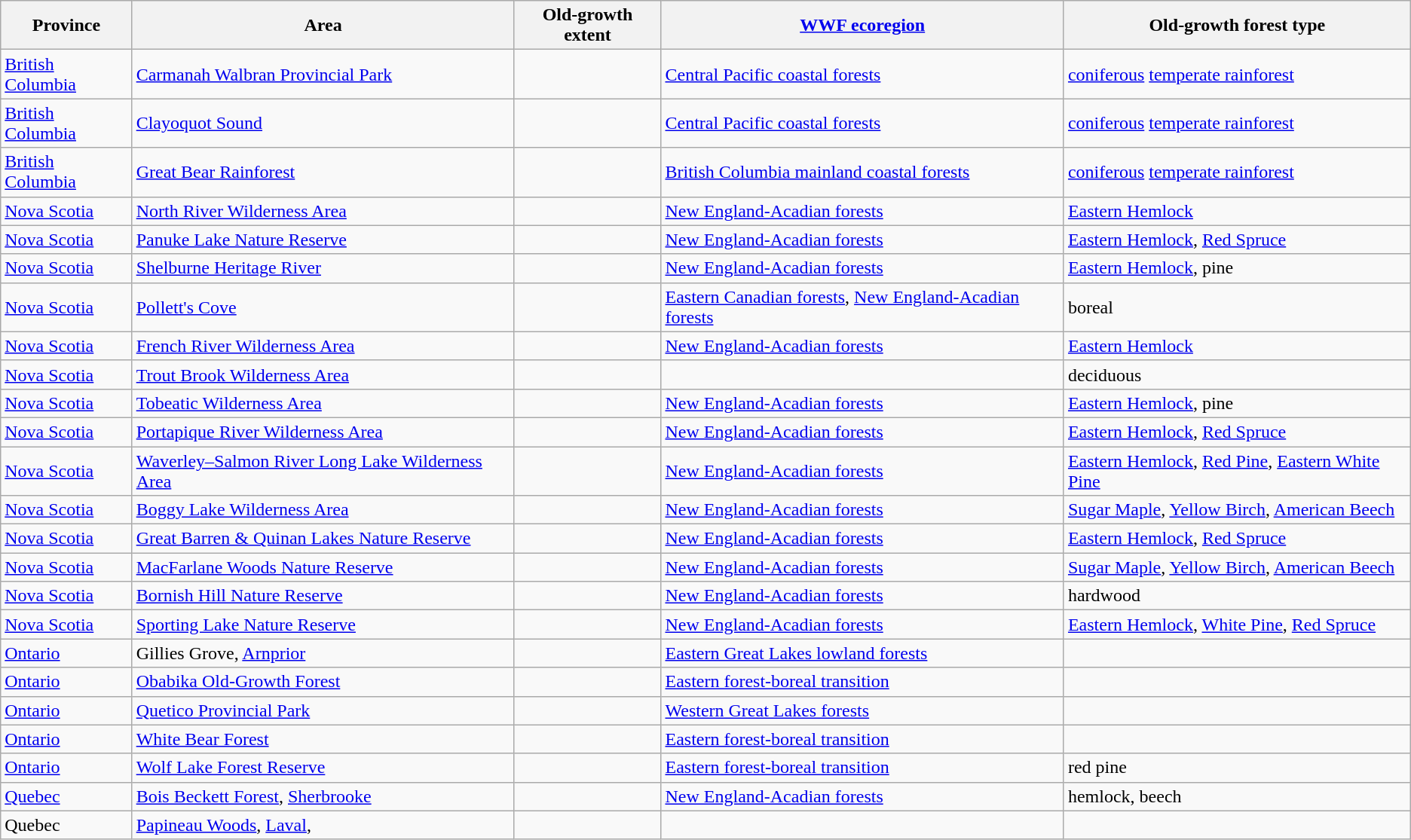<table class="wikitable sortable">
<tr>
<th>Province</th>
<th>Area</th>
<th>Old-growth extent</th>
<th><a href='#'>WWF ecoregion</a></th>
<th class="unsortable">Old-growth forest type</th>
</tr>
<tr>
<td><a href='#'>British Columbia</a></td>
<td><a href='#'>Carmanah Walbran Provincial Park</a></td>
<td></td>
<td><a href='#'>Central Pacific coastal forests</a></td>
<td><a href='#'>coniferous</a> <a href='#'>temperate rainforest</a></td>
</tr>
<tr>
<td><a href='#'>British Columbia</a></td>
<td><a href='#'>Clayoquot Sound</a></td>
<td></td>
<td><a href='#'>Central Pacific coastal forests</a></td>
<td><a href='#'>coniferous</a> <a href='#'>temperate rainforest</a></td>
</tr>
<tr>
<td><a href='#'>British Columbia</a></td>
<td><a href='#'>Great Bear Rainforest</a></td>
<td></td>
<td><a href='#'>British Columbia mainland coastal forests</a></td>
<td><a href='#'>coniferous</a> <a href='#'>temperate rainforest</a></td>
</tr>
<tr>
<td><a href='#'>Nova Scotia</a></td>
<td><a href='#'>North River Wilderness Area</a></td>
<td></td>
<td><a href='#'>New England-Acadian forests</a></td>
<td><a href='#'>Eastern Hemlock</a></td>
</tr>
<tr>
<td><a href='#'>Nova Scotia</a></td>
<td><a href='#'>Panuke Lake Nature Reserve</a></td>
<td></td>
<td><a href='#'>New England-Acadian forests</a></td>
<td><a href='#'>Eastern Hemlock</a>, <a href='#'>Red Spruce</a></td>
</tr>
<tr>
<td><a href='#'>Nova Scotia</a></td>
<td><a href='#'>Shelburne Heritage River</a></td>
<td></td>
<td><a href='#'>New England-Acadian forests</a></td>
<td><a href='#'>Eastern Hemlock</a>, pine</td>
</tr>
<tr>
<td><a href='#'>Nova Scotia</a></td>
<td><a href='#'>Pollett's Cove</a></td>
<td></td>
<td><a href='#'>Eastern Canadian forests</a>, <a href='#'>New England-Acadian forests</a></td>
<td>boreal</td>
</tr>
<tr>
<td><a href='#'>Nova Scotia</a></td>
<td><a href='#'>French River Wilderness Area</a></td>
<td></td>
<td><a href='#'>New England-Acadian forests</a></td>
<td><a href='#'>Eastern Hemlock</a></td>
</tr>
<tr>
<td><a href='#'>Nova Scotia</a></td>
<td><a href='#'>Trout Brook Wilderness Area</a></td>
<td></td>
<td></td>
<td>deciduous</td>
</tr>
<tr>
<td><a href='#'>Nova Scotia</a></td>
<td><a href='#'>Tobeatic Wilderness Area</a></td>
<td></td>
<td><a href='#'>New England-Acadian forests</a></td>
<td><a href='#'>Eastern Hemlock</a>, pine</td>
</tr>
<tr>
<td><a href='#'>Nova Scotia</a></td>
<td><a href='#'>Portapique River Wilderness Area</a></td>
<td></td>
<td><a href='#'>New England-Acadian forests</a></td>
<td><a href='#'>Eastern Hemlock</a>, <a href='#'>Red Spruce</a></td>
</tr>
<tr>
<td><a href='#'>Nova Scotia</a></td>
<td><a href='#'>Waverley–Salmon River Long Lake Wilderness Area</a></td>
<td></td>
<td><a href='#'>New England-Acadian forests</a></td>
<td><a href='#'>Eastern Hemlock</a>, <a href='#'>Red Pine</a>, <a href='#'>Eastern White Pine</a></td>
</tr>
<tr>
<td><a href='#'>Nova Scotia</a></td>
<td><a href='#'>Boggy Lake Wilderness Area</a></td>
<td></td>
<td><a href='#'>New England-Acadian forests</a></td>
<td><a href='#'>Sugar Maple</a>, <a href='#'>Yellow Birch</a>, <a href='#'>American Beech</a></td>
</tr>
<tr>
<td><a href='#'>Nova Scotia</a></td>
<td><a href='#'>Great Barren & Quinan Lakes Nature Reserve</a></td>
<td></td>
<td><a href='#'>New England-Acadian forests</a></td>
<td><a href='#'>Eastern Hemlock</a>, <a href='#'>Red Spruce</a></td>
</tr>
<tr>
<td><a href='#'>Nova Scotia</a></td>
<td><a href='#'>MacFarlane Woods Nature Reserve</a></td>
<td></td>
<td><a href='#'>New England-Acadian forests</a></td>
<td><a href='#'>Sugar Maple</a>, <a href='#'>Yellow Birch</a>, <a href='#'>American Beech</a></td>
</tr>
<tr>
<td><a href='#'>Nova Scotia</a></td>
<td><a href='#'>Bornish Hill Nature Reserve</a></td>
<td></td>
<td><a href='#'>New England-Acadian forests</a></td>
<td>hardwood</td>
</tr>
<tr>
<td><a href='#'>Nova Scotia</a></td>
<td><a href='#'>Sporting Lake Nature Reserve</a></td>
<td></td>
<td><a href='#'>New England-Acadian forests</a></td>
<td><a href='#'>Eastern Hemlock</a>, <a href='#'>White Pine</a>, <a href='#'>Red Spruce</a></td>
</tr>
<tr>
<td><a href='#'>Ontario</a></td>
<td>Gillies Grove, <a href='#'>Arnprior</a></td>
<td></td>
<td><a href='#'>Eastern Great Lakes lowland forests</a></td>
<td></td>
</tr>
<tr>
<td><a href='#'>Ontario</a></td>
<td><a href='#'>Obabika Old-Growth Forest</a></td>
<td></td>
<td><a href='#'>Eastern forest-boreal transition</a></td>
<td></td>
</tr>
<tr>
<td><a href='#'>Ontario</a></td>
<td><a href='#'>Quetico Provincial Park</a></td>
<td></td>
<td><a href='#'>Western Great Lakes forests</a></td>
<td></td>
</tr>
<tr>
<td><a href='#'>Ontario</a></td>
<td><a href='#'>White Bear Forest</a></td>
<td></td>
<td><a href='#'>Eastern forest-boreal transition</a></td>
<td></td>
</tr>
<tr>
<td><a href='#'>Ontario</a></td>
<td><a href='#'>Wolf Lake Forest Reserve</a></td>
<td></td>
<td><a href='#'>Eastern forest-boreal transition</a></td>
<td>red pine</td>
</tr>
<tr>
<td><a href='#'>Quebec</a></td>
<td><a href='#'>Bois Beckett Forest</a>, <a href='#'>Sherbrooke</a></td>
<td></td>
<td><a href='#'>New England-Acadian forests</a></td>
<td>hemlock, beech</td>
</tr>
<tr>
<td>Quebec</td>
<td><a href='#'>Papineau Woods</a>, <a href='#'>Laval</a>,</td>
<td></td>
<td></td>
<td></td>
</tr>
</table>
